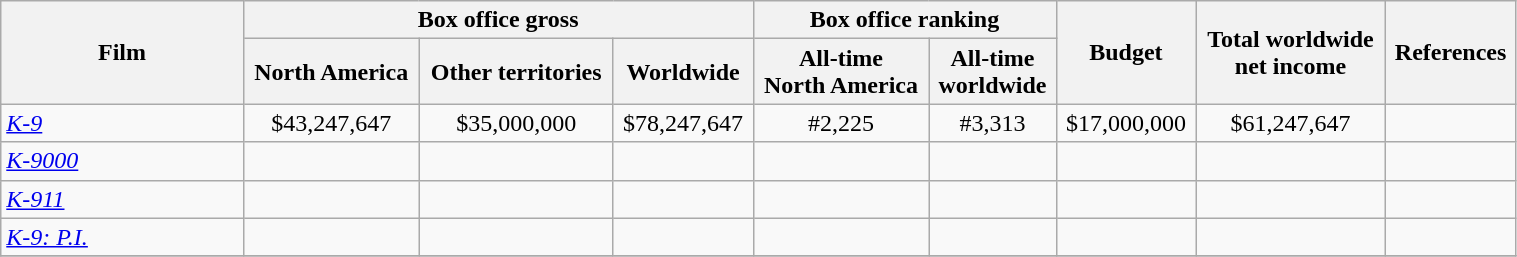<table class="wikitable sortable" width=80% border="1" style="text-align: center;">
<tr>
<th rowspan="2" style="width:16%;">Film</th>
<th colspan="3">Box office gross</th>
<th colspan="2">Box office ranking</th>
<th rowspan="2">Budget</th>
<th rowspan="2">Total worldwide <br>net income</th>
<th rowspan="2">References</th>
</tr>
<tr>
<th>North America</th>
<th>Other territories</th>
<th>Worldwide</th>
<th>All-time <br>North America</th>
<th>All-time <br>worldwide</th>
</tr>
<tr>
<td style="text-align: left;"><em><a href='#'>K-9</a></em></td>
<td>$43,247,647</td>
<td>$35,000,000</td>
<td>$78,247,647</td>
<td>#2,225</td>
<td>#3,313</td>
<td>$17,000,000</td>
<td>$61,247,647</td>
<td></td>
</tr>
<tr>
<td style="text-align: left;"><em><a href='#'>K-9000</a></em></td>
<td></td>
<td></td>
<td></td>
<td></td>
<td></td>
<td></td>
<td></td>
<td></td>
</tr>
<tr>
<td style="text-align: left;"><em><a href='#'>K-911</a></em></td>
<td></td>
<td></td>
<td></td>
<td></td>
<td></td>
<td></td>
<td></td>
<td></td>
</tr>
<tr>
<td style="text-align: left;"><em><a href='#'>K-9: P.I.</a></em></td>
<td></td>
<td></td>
<td></td>
<td></td>
<td></td>
<td></td>
<td></td>
<td></td>
</tr>
<tr>
</tr>
</table>
